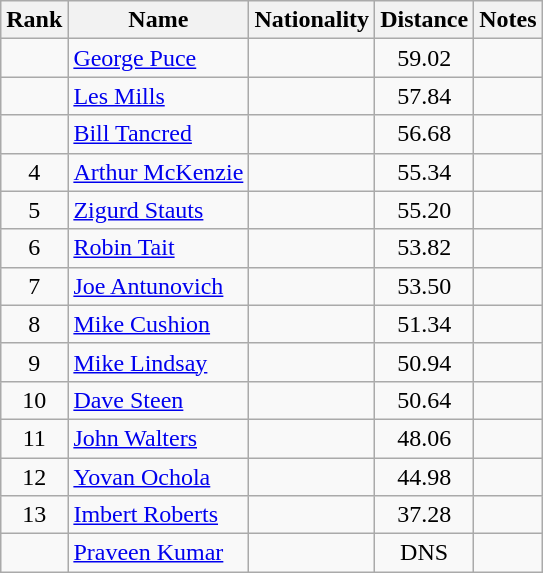<table class="wikitable sortable" style=" text-align:center;">
<tr>
<th scope=col>Rank</th>
<th scope=col>Name</th>
<th>Nationality</th>
<th>Distance</th>
<th>Notes</th>
</tr>
<tr>
<td></td>
<td style="text-align:left;"><a href='#'>George Puce</a></td>
<td style="text-align:left;"></td>
<td>59.02</td>
<td></td>
</tr>
<tr>
<td></td>
<td style="text-align:left;"><a href='#'>Les Mills</a></td>
<td style="text-align:left;"></td>
<td>57.84</td>
<td></td>
</tr>
<tr>
<td></td>
<td style="text-align:left;"><a href='#'>Bill Tancred</a></td>
<td style="text-align:left;"></td>
<td>56.68</td>
<td></td>
</tr>
<tr>
<td>4</td>
<td style="text-align:left;"><a href='#'>Arthur McKenzie</a></td>
<td style="text-align:left;"></td>
<td>55.34</td>
<td></td>
</tr>
<tr>
<td>5</td>
<td style="text-align:left;"><a href='#'>Zigurd Stauts</a></td>
<td style="text-align:left;"></td>
<td>55.20</td>
<td></td>
</tr>
<tr>
<td>6</td>
<td style="text-align:left;"><a href='#'>Robin Tait</a></td>
<td style="text-align:left;"></td>
<td>53.82</td>
<td></td>
</tr>
<tr>
<td>7</td>
<td style="text-align:left;"><a href='#'>Joe Antunovich</a></td>
<td style="text-align:left;"></td>
<td>53.50</td>
<td></td>
</tr>
<tr>
<td>8</td>
<td style="text-align:left;"><a href='#'>Mike Cushion</a></td>
<td style="text-align:left;"></td>
<td>51.34</td>
<td></td>
</tr>
<tr>
<td>9</td>
<td style="text-align:left;"><a href='#'>Mike Lindsay</a></td>
<td style="text-align:left;"></td>
<td>50.94</td>
<td></td>
</tr>
<tr>
<td>10</td>
<td style="text-align:left;"><a href='#'>Dave Steen</a></td>
<td style="text-align:left;"></td>
<td>50.64</td>
<td></td>
</tr>
<tr>
<td>11</td>
<td style="text-align:left;"><a href='#'>John Walters</a></td>
<td style="text-align:left;"></td>
<td>48.06</td>
<td></td>
</tr>
<tr>
<td>12</td>
<td style="text-align:left;"><a href='#'>Yovan Ochola</a></td>
<td style="text-align:left;"></td>
<td>44.98</td>
<td></td>
</tr>
<tr>
<td>13</td>
<td style="text-align:left;"><a href='#'>Imbert Roberts</a></td>
<td style="text-align:left;"></td>
<td>37.28</td>
<td></td>
</tr>
<tr>
<td data-sort-value="14"></td>
<td style="text-align:left;"><a href='#'>Praveen Kumar</a></td>
<td style="text-align:left;"></td>
<td data-sort-value="00.00">DNS</td>
<td></td>
</tr>
</table>
